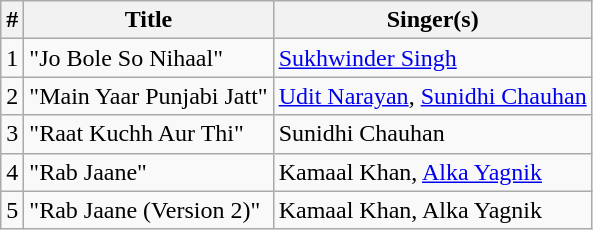<table class="wikitable">
<tr>
<th>#</th>
<th>Title</th>
<th>Singer(s)</th>
</tr>
<tr>
<td>1</td>
<td>"Jo Bole So Nihaal"</td>
<td><a href='#'>Sukhwinder Singh</a></td>
</tr>
<tr>
<td>2</td>
<td>"Main Yaar Punjabi Jatt"</td>
<td><a href='#'>Udit Narayan</a>, <a href='#'>Sunidhi Chauhan</a></td>
</tr>
<tr>
<td>3</td>
<td>"Raat Kuchh Aur Thi"</td>
<td>Sunidhi Chauhan</td>
</tr>
<tr>
<td>4</td>
<td>"Rab Jaane"</td>
<td>Kamaal Khan, <a href='#'>Alka Yagnik</a></td>
</tr>
<tr>
<td>5</td>
<td>"Rab Jaane (Version 2)"</td>
<td>Kamaal Khan, Alka Yagnik</td>
</tr>
</table>
